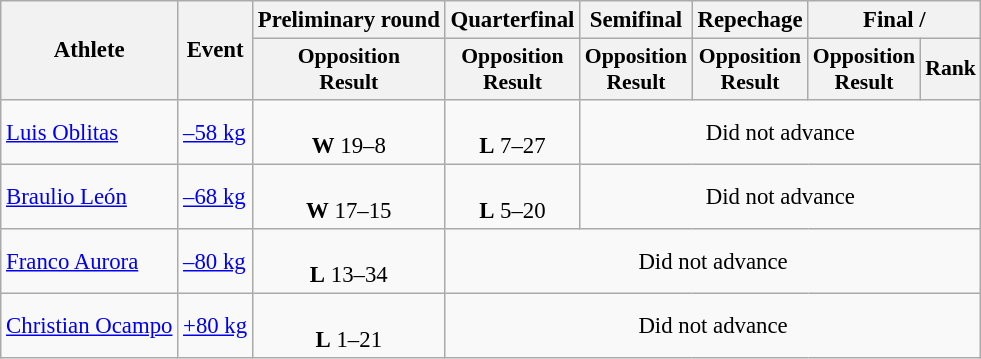<table class=wikitable style=font-size:95%;text-align:center>
<tr>
<th rowspan=2>Athlete</th>
<th rowspan=2>Event</th>
<th>Preliminary round</th>
<th>Quarterfinal</th>
<th>Semifinal</th>
<th>Repechage</th>
<th colspan=2>Final / </th>
</tr>
<tr style=font-size:95%>
<th>Opposition<br>Result</th>
<th>Opposition<br>Result</th>
<th>Opposition<br>Result</th>
<th>Opposition<br>Result</th>
<th>Opposition<br>Result</th>
<th>Rank</th>
</tr>
<tr>
<td align=left><a href='#'>Luis Oblitas</a></td>
<td align=left><a href='#'>–58 kg</a></td>
<td><br><strong>W</strong> 19–8</td>
<td><br><strong>L</strong> 7–27</td>
<td colspan=4>Did not advance</td>
</tr>
<tr align=center>
<td align=left><a href='#'>Braulio León</a></td>
<td align=left><a href='#'>–68 kg</a></td>
<td><br><strong>W</strong> 17–15</td>
<td><br><strong>L</strong> 5–20</td>
<td colspan=4>Did not advance</td>
</tr>
<tr align=center>
<td align=left><a href='#'>Franco Aurora</a></td>
<td align=left><a href='#'>–80 kg</a></td>
<td><br><strong>L</strong> 13–34</td>
<td colspan=5>Did not advance</td>
</tr>
<tr align=center>
<td align=left><a href='#'>Christian Ocampo</a></td>
<td align=left><a href='#'>+80 kg</a></td>
<td><br><strong>L</strong> 1–21</td>
<td colspan=5>Did not advance</td>
</tr>
</table>
